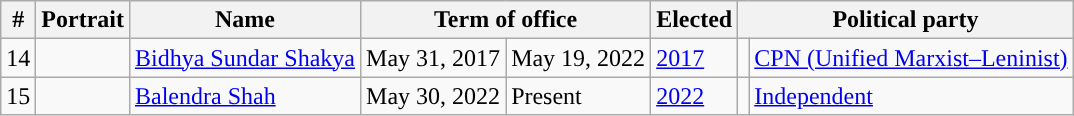<table class="wikitable">
<tr>
<th>#</th>
<th>Portrait</th>
<th>Name</th>
<th colspan="2">Term of office</th>
<th>Elected</th>
<th colspan="2">Political party</th>
</tr>
<tr>
<td>14</td>
<td></td>
<td><a href='#'>Bidhya Sundar Shakya</a></td>
<td>May 31, 2017</td>
<td>May 19, 2022</td>
<td><a href='#'>2017</a></td>
<td></td>
<td><a href='#'>CPN (Unified Marxist–Leninist)</a></td>
</tr>
<tr>
<td>15</td>
<td></td>
<td><a href='#'>Balendra Shah</a></td>
<td>May 30, 2022</td>
<td>Present</td>
<td><a href='#'>2022</a></td>
<td></td>
<td><a href='#'>Independent</a></td>
</tr>
</table>
